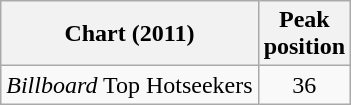<table class="wikitable">
<tr>
<th>Chart (2011)</th>
<th>Peak<br>position</th>
</tr>
<tr>
<td><em>Billboard</em> Top Hotseekers</td>
<td align="center">36</td>
</tr>
</table>
